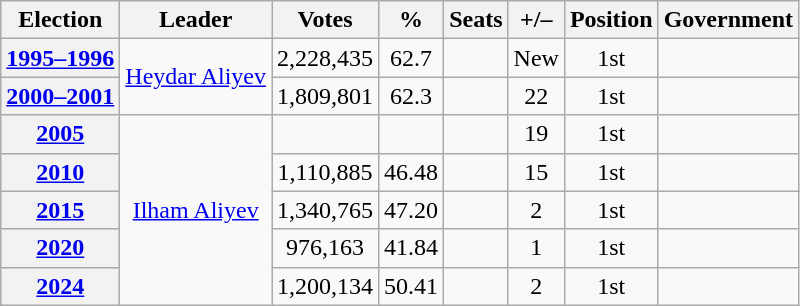<table class=wikitable style=text-align:center>
<tr>
<th>Election</th>
<th>Leader</th>
<th>Votes</th>
<th>%</th>
<th>Seats</th>
<th>+/–</th>
<th>Position</th>
<th>Government</th>
</tr>
<tr>
<th><a href='#'>1995–1996</a></th>
<td rowspan=2><a href='#'>Heydar Aliyev</a></td>
<td>2,228,435</td>
<td>62.7</td>
<td></td>
<td>New</td>
<td> 1st</td>
<td></td>
</tr>
<tr>
<th><a href='#'>2000–2001</a></th>
<td>1,809,801</td>
<td>62.3</td>
<td></td>
<td> 22</td>
<td> 1st</td>
<td></td>
</tr>
<tr>
<th><a href='#'>2005</a></th>
<td rowspan=5><a href='#'>Ilham Aliyev</a></td>
<td></td>
<td></td>
<td></td>
<td> 19</td>
<td> 1st</td>
<td></td>
</tr>
<tr>
<th><a href='#'>2010</a></th>
<td>1,110,885</td>
<td>46.48</td>
<td></td>
<td> 15</td>
<td> 1st</td>
<td></td>
</tr>
<tr>
<th><a href='#'>2015</a></th>
<td>1,340,765</td>
<td>47.20</td>
<td></td>
<td> 2</td>
<td> 1st</td>
<td></td>
</tr>
<tr>
<th><a href='#'>2020</a></th>
<td>976,163</td>
<td>41.84</td>
<td></td>
<td> 1</td>
<td> 1st</td>
<td></td>
</tr>
<tr>
<th><a href='#'>2024</a></th>
<td>1,200,134</td>
<td>50.41</td>
<td></td>
<td> 2</td>
<td> 1st</td>
<td></td>
</tr>
</table>
